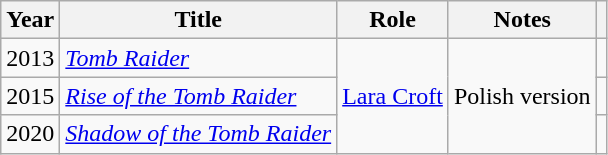<table class="wikitable sortable">
<tr>
<th>Year</th>
<th>Title</th>
<th>Role</th>
<th>Notes</th>
<th class="unsortable"></th>
</tr>
<tr>
<td>2013</td>
<td><em><a href='#'>Tomb Raider</a></em></td>
<td rowspan="3"><a href='#'>Lara Croft</a></td>
<td rowspan="3">Polish version</td>
<td></td>
</tr>
<tr>
<td>2015</td>
<td><em><a href='#'>Rise of the Tomb Raider</a></em></td>
<td></td>
</tr>
<tr>
<td>2020</td>
<td><em><a href='#'>Shadow of the Tomb Raider</a></em></td>
<td></td>
</tr>
</table>
